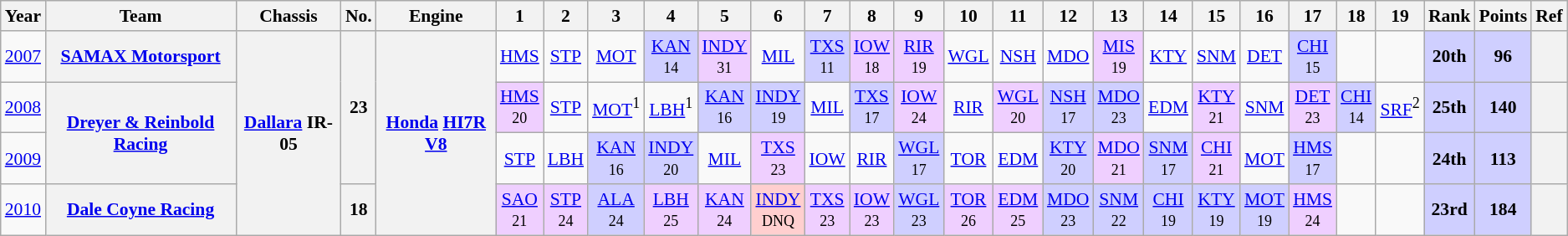<table class="wikitable" style="text-align:center; font-size:90%">
<tr>
<th>Year</th>
<th>Team</th>
<th>Chassis</th>
<th>No.</th>
<th>Engine</th>
<th>1</th>
<th>2</th>
<th>3</th>
<th>4</th>
<th>5</th>
<th>6</th>
<th>7</th>
<th>8</th>
<th>9</th>
<th>10</th>
<th>11</th>
<th>12</th>
<th>13</th>
<th>14</th>
<th>15</th>
<th>16</th>
<th>17</th>
<th>18</th>
<th>19</th>
<th>Rank</th>
<th>Points</th>
<th>Ref</th>
</tr>
<tr>
<td><a href='#'>2007</a></td>
<th><a href='#'>SAMAX Motorsport</a></th>
<th rowspan=4><a href='#'>Dallara</a> IR-05</th>
<th rowspan=3>23</th>
<th rowspan=4><a href='#'>Honda</a> <a href='#'>HI7R</a> <a href='#'>V8</a></th>
<td><a href='#'>HMS</a></td>
<td><a href='#'>STP</a></td>
<td><a href='#'>MOT</a></td>
<td style="background:#CFCFFF;"><a href='#'>KAN</a><br><small>14</small></td>
<td style="background:#EFCFFF;"><a href='#'>INDY</a><br><small>31</small></td>
<td><a href='#'>MIL</a></td>
<td style="background:#CFCFFF;"><a href='#'>TXS</a><br><small>11</small></td>
<td style="background:#EFCFFF;"><a href='#'>IOW</a><br><small>18</small></td>
<td style="background:#EFCFFF;"><a href='#'>RIR</a><br><small>19</small></td>
<td><a href='#'>WGL</a></td>
<td><a href='#'>NSH</a></td>
<td><a href='#'>MDO</a></td>
<td style="background:#EFCFFF;"><a href='#'>MIS</a><br><small>19</small></td>
<td><a href='#'>KTY</a></td>
<td><a href='#'>SNM</a></td>
<td><a href='#'>DET</a></td>
<td style="background:#CFCFFF;"><a href='#'>CHI</a><br><small>15</small></td>
<td></td>
<td></td>
<th style="background:#CFCFFF;"><strong>20th</strong></th>
<th style="background:#CFCFFF;"><strong>96</strong></th>
<th></th>
</tr>
<tr>
<td><a href='#'>2008</a></td>
<th rowspan=2><a href='#'>Dreyer & Reinbold Racing</a></th>
<td style="background:#EFCFFF;"><a href='#'>HMS</a><br><small>20</small></td>
<td><a href='#'>STP</a></td>
<td><a href='#'>MOT</a><sup>1</sup></td>
<td><a href='#'>LBH</a><sup>1</sup></td>
<td style="background:#CFCFFF;"><a href='#'>KAN</a><br><small>16</small></td>
<td style="background:#CFCFFF;"><a href='#'>INDY</a><br><small>19</small></td>
<td><a href='#'>MIL</a></td>
<td style="background:#CFCFFF;"><a href='#'>TXS</a><br><small>17</small></td>
<td style="background:#EFCFFF;"><a href='#'>IOW</a><br><small>24</small></td>
<td><a href='#'>RIR</a></td>
<td style="background:#EFCFFF;"><a href='#'>WGL</a><br><small>20</small></td>
<td style="background:#CFCFFF;"><a href='#'>NSH</a><br><small>17</small></td>
<td style="background:#CFCFFF;"><a href='#'>MDO</a><br><small>23</small></td>
<td><a href='#'>EDM</a></td>
<td style="background:#EFCFFF;"><a href='#'>KTY</a><br><small>21</small></td>
<td><a href='#'>SNM</a></td>
<td style="background:#EFCFFF;"><a href='#'>DET</a><br><small>23</small></td>
<td style="background:#CFCFFF;"><a href='#'>CHI</a><br><small>14</small></td>
<td><a href='#'>SRF</a><sup>2</sup></td>
<th style="background:#CFCFFF;"><strong>25th</strong></th>
<th style="background:#CFCFFF;"><strong>140</strong></th>
<th></th>
</tr>
<tr>
<td><a href='#'>2009</a></td>
<td><a href='#'>STP</a></td>
<td><a href='#'>LBH</a></td>
<td style="background:#CFCFFF;"><a href='#'>KAN</a><br><small>16</small></td>
<td style="background:#CFCFFF;"><a href='#'>INDY</a><br><small>20</small></td>
<td><a href='#'>MIL</a></td>
<td style="background:#EFCFFF;"><a href='#'>TXS</a><br><small>23</small></td>
<td><a href='#'>IOW</a></td>
<td><a href='#'>RIR</a></td>
<td style="background:#CFCFFF;"><a href='#'>WGL</a><br><small>17</small></td>
<td><a href='#'>TOR</a></td>
<td><a href='#'>EDM</a></td>
<td style="background:#CFCFFF;"><a href='#'>KTY</a><br><small>20</small></td>
<td style="background:#EFCFFF;"><a href='#'>MDO</a><br><small>21</small></td>
<td style="background:#CFCFFF;"><a href='#'>SNM</a><br><small>17</small></td>
<td style="background:#EFCFFF;"><a href='#'>CHI</a><br><small>21</small></td>
<td><a href='#'>MOT</a></td>
<td style="background:#CFCFFF;"><a href='#'>HMS</a><br><small>17</small></td>
<td></td>
<td></td>
<th style="background:#CFCFFF;"><strong>24th</strong></th>
<th style="background:#CFCFFF;"><strong>113</strong></th>
<th></th>
</tr>
<tr>
<td><a href='#'>2010</a></td>
<th><a href='#'>Dale Coyne Racing</a></th>
<th>18</th>
<td style="background:#EFCFFF;"><a href='#'>SAO</a><br><small>21</small></td>
<td style="background:#EFCFFF;"><a href='#'>STP</a><br><small>24</small></td>
<td style="background:#CFCFFF;"><a href='#'>ALA</a><br><small>24</small></td>
<td style="background:#EFCFFF;"><a href='#'>LBH</a><br><small>25</small></td>
<td style="background:#EFCFFF;"><a href='#'>KAN</a><br><small>24</small></td>
<td style="background:#FFCFCF;"><a href='#'>INDY</a><br><small>DNQ</small></td>
<td style="background:#EFCFFF;"><a href='#'>TXS</a><br><small>23</small></td>
<td style="background:#EFCFFF;"><a href='#'>IOW</a><br><small>23</small></td>
<td style="background:#CFCFFF;"><a href='#'>WGL</a><br><small>23</small></td>
<td style="background:#EFCFFF;"><a href='#'>TOR</a><br><small>26</small></td>
<td style="background:#EFCFFF;"><a href='#'>EDM</a><br><small>25</small></td>
<td style="background:#CFCFFF;"><a href='#'>MDO</a><br><small>23</small></td>
<td style="background:#CFCFFF;"><a href='#'>SNM</a><br><small>22</small></td>
<td style="background:#CFCFFF;"><a href='#'>CHI</a><br><small>19</small></td>
<td style="background:#CFCFFF;"><a href='#'>KTY</a><br><small>19</small></td>
<td style="background:#CFCFFF;"><a href='#'>MOT</a><br><small>19</small></td>
<td style="background:#EFCFFF;"><a href='#'>HMS</a><br><small>24</small></td>
<td></td>
<td></td>
<th style="background:#CFCFFF;"><strong>23rd</strong></th>
<th style="background:#CFCFFF;"><strong>184</strong></th>
<th></th>
</tr>
</table>
